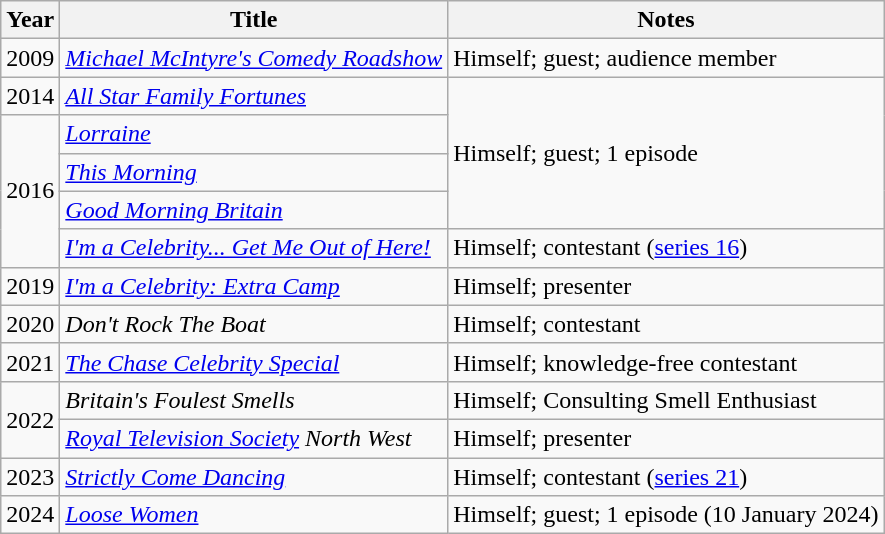<table class="wikitable">
<tr>
<th scope="col">Year</th>
<th scope="col">Title</th>
<th scope="col">Notes</th>
</tr>
<tr>
<td>2009</td>
<td><em><a href='#'>Michael McIntyre's Comedy Roadshow</a></em></td>
<td>Himself; guest; audience member</td>
</tr>
<tr>
<td>2014</td>
<td><em><a href='#'>All Star Family Fortunes</a></em></td>
<td rowspan="4">Himself; guest; 1 episode</td>
</tr>
<tr>
<td rowspan="4">2016</td>
<td><em><a href='#'>Lorraine</a></em></td>
</tr>
<tr>
<td><em><a href='#'>This Morning</a></em></td>
</tr>
<tr>
<td><em><a href='#'>Good Morning Britain</a></em></td>
</tr>
<tr>
<td><em><a href='#'>I'm a Celebrity... Get Me Out of Here!</a></em></td>
<td>Himself; contestant (<a href='#'>series 16</a>)</td>
</tr>
<tr>
<td>2019</td>
<td><em><a href='#'>I'm a Celebrity: Extra Camp</a></em></td>
<td>Himself; presenter</td>
</tr>
<tr>
<td>2020</td>
<td><em>Don't Rock The Boat</em></td>
<td>Himself; contestant</td>
</tr>
<tr>
<td>2021</td>
<td><em><a href='#'>The Chase Celebrity Special</a></em></td>
<td>Himself; knowledge-free contestant</td>
</tr>
<tr>
<td rowspan="2">2022</td>
<td><em>Britain's Foulest Smells</em></td>
<td>Himself; Consulting Smell Enthusiast</td>
</tr>
<tr>
<td><em><a href='#'>Royal Television Society</a> North West</em></td>
<td>Himself; presenter</td>
</tr>
<tr>
<td>2023</td>
<td><em><a href='#'>Strictly Come Dancing</a></em></td>
<td>Himself; contestant (<a href='#'>series 21</a>)</td>
</tr>
<tr>
<td>2024</td>
<td><em><a href='#'>Loose Women</a></em></td>
<td>Himself; guest; 1 episode (10 January 2024)</td>
</tr>
</table>
